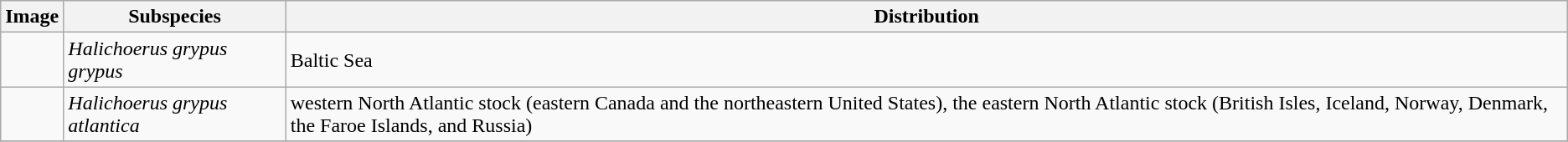<table class="wikitable ">
<tr>
<th>Image</th>
<th>Subspecies</th>
<th>Distribution</th>
</tr>
<tr>
<td></td>
<td><em>Halichoerus grypus grypus</em> </td>
<td>Baltic Sea</td>
</tr>
<tr>
<td></td>
<td><em>Halichoerus grypus atlantica</em> </td>
<td>western North Atlantic stock (eastern Canada and the northeastern United States), the eastern North Atlantic stock (British Isles, Iceland, Norway, Denmark, the Faroe Islands, and Russia)</td>
</tr>
<tr>
</tr>
</table>
